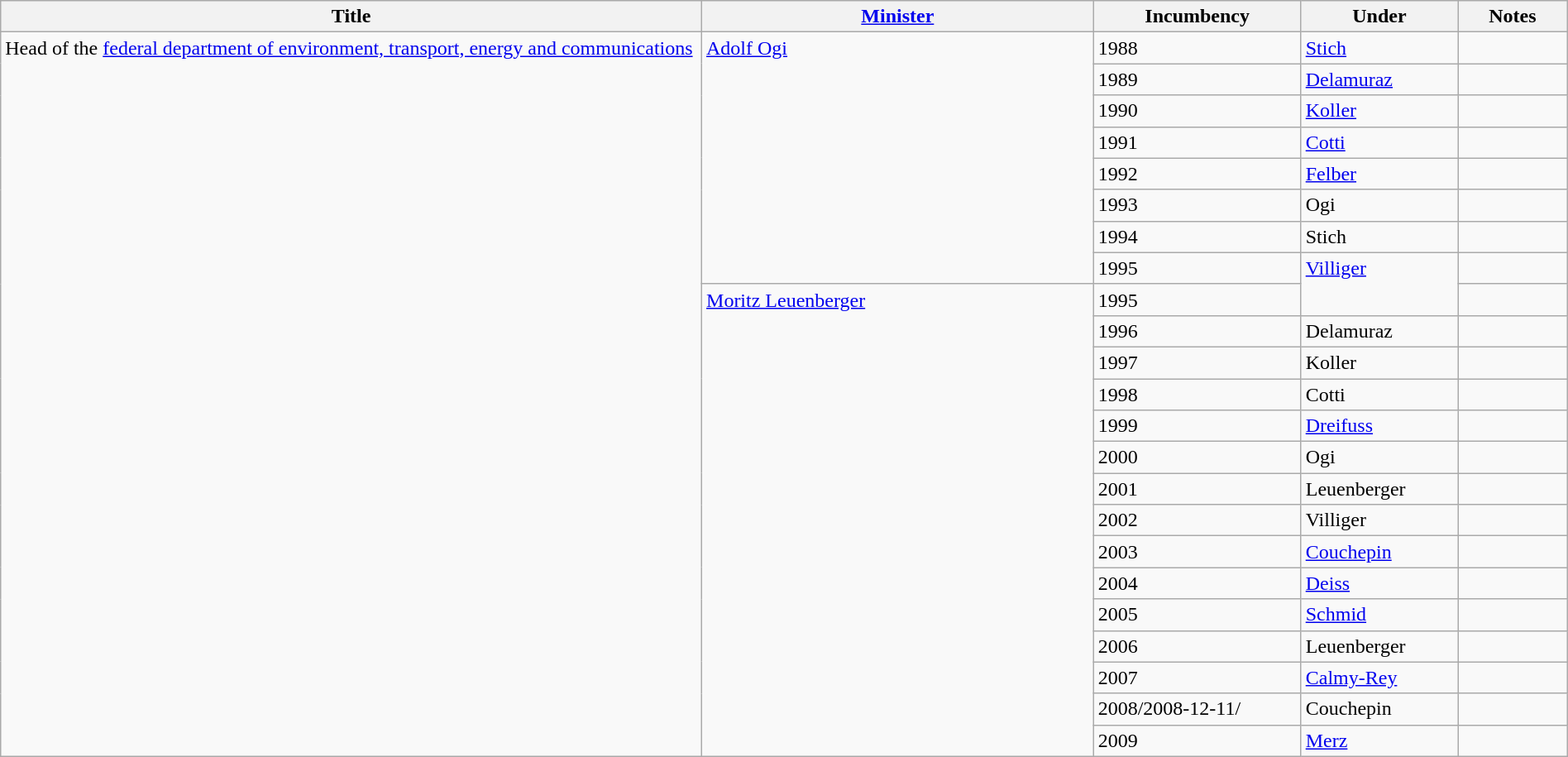<table class="wikitable" style="width:100%;">
<tr>
<th>Title</th>
<th style="width:25%;"><a href='#'>Minister</a></th>
<th style="width:160px;">Incumbency</th>
<th style="width:10%;">Under</th>
<th style="width:7%;">Notes</th>
</tr>
<tr>
<td rowspan="23" style="vertical-align:top;">Head of the <a href='#'>federal department of environment, transport, energy and communications</a></td>
<td rowspan="8" style="vertical-align:top;"><a href='#'>Adolf Ogi</a></td>
<td>1988</td>
<td><a href='#'>Stich</a></td>
<td></td>
</tr>
<tr>
<td>1989</td>
<td><a href='#'>Delamuraz</a></td>
<td></td>
</tr>
<tr>
<td>1990</td>
<td><a href='#'>Koller</a></td>
<td></td>
</tr>
<tr>
<td>1991</td>
<td><a href='#'>Cotti</a></td>
<td></td>
</tr>
<tr>
<td>1992</td>
<td><a href='#'>Felber</a></td>
<td></td>
</tr>
<tr>
<td>1993</td>
<td>Ogi</td>
<td></td>
</tr>
<tr>
<td>1994</td>
<td>Stich</td>
<td></td>
</tr>
<tr>
<td>1995</td>
<td rowspan="2" style="vertical-align:top;"><a href='#'>Villiger</a></td>
<td></td>
</tr>
<tr>
<td rowspan="15" style="vertical-align:top;"><a href='#'>Moritz Leuenberger</a></td>
<td>1995</td>
<td></td>
</tr>
<tr>
<td>1996</td>
<td>Delamuraz</td>
<td></td>
</tr>
<tr>
<td>1997</td>
<td>Koller</td>
<td></td>
</tr>
<tr>
<td>1998</td>
<td>Cotti</td>
<td></td>
</tr>
<tr>
<td>1999</td>
<td><a href='#'>Dreifuss</a></td>
<td></td>
</tr>
<tr>
<td>2000</td>
<td>Ogi</td>
<td></td>
</tr>
<tr>
<td>2001</td>
<td>Leuenberger</td>
<td></td>
</tr>
<tr>
<td>2002</td>
<td>Villiger</td>
<td></td>
</tr>
<tr>
<td>2003</td>
<td><a href='#'>Couchepin</a></td>
<td></td>
</tr>
<tr>
<td>2004</td>
<td><a href='#'>Deiss</a></td>
<td></td>
</tr>
<tr>
<td>2005</td>
<td><a href='#'>Schmid</a></td>
<td></td>
</tr>
<tr>
<td>2006</td>
<td>Leuenberger</td>
<td></td>
</tr>
<tr>
<td>2007</td>
<td><a href='#'>Calmy-Rey</a></td>
<td></td>
</tr>
<tr>
<td>2008/2008-12-11/</td>
<td>Couchepin</td>
<td></td>
</tr>
<tr>
<td>2009</td>
<td><a href='#'>Merz</a></td>
<td></td>
</tr>
</table>
